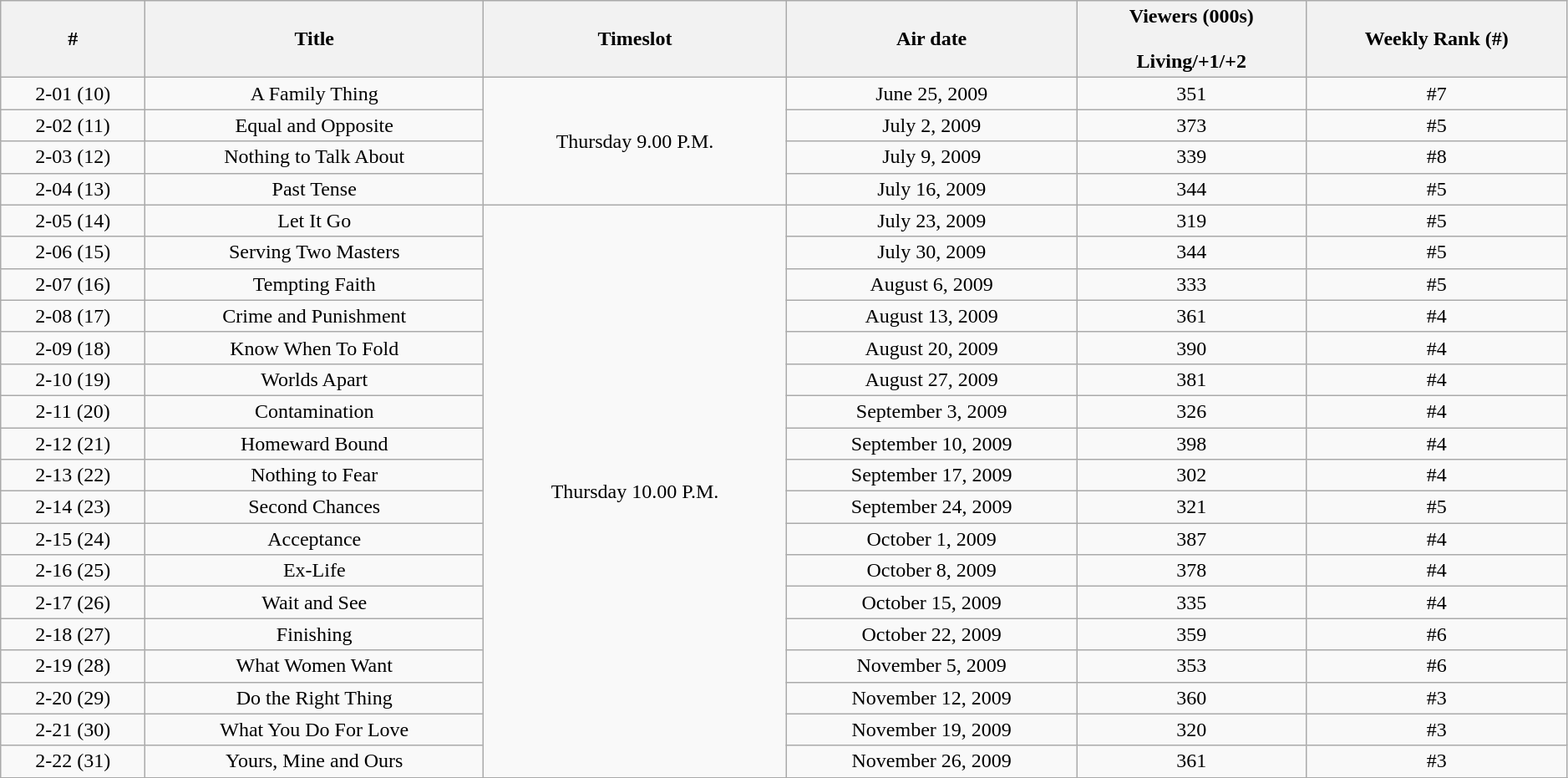<table class="wikitable" border="1" width="99%">
<tr>
<th>#</th>
<th>Title</th>
<th>Timeslot</th>
<th>Air date</th>
<th>Viewers (000s)<br><br>Living/+1/+2</th>
<th>Weekly Rank (#)</th>
</tr>
<tr>
<td style="text-align:center">2-01 (10)</td>
<td style="text-align:center">A Family Thing</td>
<td style="text-align:center" rowspan=4>Thursday 9.00 P.M.</td>
<td style="text-align:center">June 25, 2009</td>
<td style="text-align:center">351</td>
<td style="text-align:center">#7</td>
</tr>
<tr>
<td style="text-align:center">2-02 (11)</td>
<td style="text-align:center">Equal and Opposite</td>
<td style="text-align:center">July 2, 2009</td>
<td style="text-align:center">373</td>
<td style="text-align:center">#5</td>
</tr>
<tr>
<td style="text-align:center">2-03 (12)</td>
<td style="text-align:center">Nothing to Talk About</td>
<td style="text-align:center">July 9, 2009</td>
<td style="text-align:center">339</td>
<td style="text-align:center">#8</td>
</tr>
<tr>
<td style="text-align:center">2-04 (13)</td>
<td style="text-align:center">Past Tense</td>
<td style="text-align:center">July 16, 2009</td>
<td style="text-align:center">344</td>
<td style="text-align:center">#5</td>
</tr>
<tr>
<td style="text-align:center">2-05 (14)</td>
<td style="text-align:center">Let It Go</td>
<td style="text-align:center" rowspan=18>Thursday 10.00 P.M.</td>
<td style="text-align:center">July 23, 2009</td>
<td style="text-align:center">319</td>
<td style="text-align:center">#5</td>
</tr>
<tr>
<td style="text-align:center">2-06 (15)</td>
<td style="text-align:center">Serving Two Masters</td>
<td style="text-align:center">July 30, 2009</td>
<td style="text-align:center">344</td>
<td style="text-align:center">#5</td>
</tr>
<tr>
<td style="text-align:center">2-07 (16)</td>
<td style="text-align:center">Tempting Faith</td>
<td style="text-align:center">August 6, 2009</td>
<td style="text-align:center">333</td>
<td style="text-align:center">#5</td>
</tr>
<tr>
<td style="text-align:center">2-08 (17)</td>
<td style="text-align:center">Crime and Punishment</td>
<td style="text-align:center">August 13, 2009</td>
<td style="text-align:center">361</td>
<td style="text-align:center">#4</td>
</tr>
<tr>
<td style="text-align:center">2-09 (18)</td>
<td style="text-align:center">Know When To Fold</td>
<td style="text-align:center">August 20, 2009</td>
<td style="text-align:center">390</td>
<td style="text-align:center">#4</td>
</tr>
<tr>
<td style="text-align:center">2-10 (19)</td>
<td style="text-align:center">Worlds Apart</td>
<td style="text-align:center">August 27, 2009</td>
<td style="text-align:center">381</td>
<td style="text-align:center">#4</td>
</tr>
<tr>
<td style="text-align:center">2-11 (20)</td>
<td style="text-align:center">Contamination</td>
<td style="text-align:center">September 3, 2009</td>
<td style="text-align:center">326</td>
<td style="text-align:center">#4</td>
</tr>
<tr>
<td style="text-align:center">2-12 (21)</td>
<td style="text-align:center">Homeward Bound</td>
<td style="text-align:center">September 10, 2009</td>
<td style="text-align:center">398</td>
<td style="text-align:center">#4</td>
</tr>
<tr>
<td style="text-align:center">2-13 (22)</td>
<td style="text-align:center">Nothing to Fear</td>
<td style="text-align:center">September 17, 2009</td>
<td style="text-align:center">302</td>
<td style="text-align:center">#4</td>
</tr>
<tr>
<td style="text-align:center">2-14 (23)</td>
<td style="text-align:center">Second Chances</td>
<td style="text-align:center">September 24, 2009</td>
<td style="text-align:center">321</td>
<td style="text-align:center">#5</td>
</tr>
<tr>
<td style="text-align:center">2-15 (24)</td>
<td style="text-align:center">Acceptance</td>
<td style="text-align:center">October 1, 2009</td>
<td style="text-align:center">387</td>
<td style="text-align:center">#4</td>
</tr>
<tr>
<td style="text-align:center">2-16 (25)</td>
<td style="text-align:center">Ex-Life</td>
<td style="text-align:center">October 8, 2009</td>
<td style="text-align:center">378</td>
<td style="text-align:center">#4</td>
</tr>
<tr>
<td style="text-align:center">2-17 (26)</td>
<td style="text-align:center">Wait and See</td>
<td style="text-align:center">October 15, 2009</td>
<td style="text-align:center">335</td>
<td style="text-align:center">#4</td>
</tr>
<tr>
<td style="text-align:center">2-18 (27)</td>
<td style="text-align:center">Finishing</td>
<td style="text-align:center">October 22, 2009</td>
<td style="text-align:center">359</td>
<td style="text-align:center">#6</td>
</tr>
<tr>
<td style="text-align:center">2-19 (28)</td>
<td style="text-align:center">What Women Want</td>
<td style="text-align:center">November 5, 2009</td>
<td style="text-align:center">353</td>
<td style="text-align:center">#6</td>
</tr>
<tr>
<td style="text-align:center">2-20 (29)</td>
<td style="text-align:center">Do the Right Thing</td>
<td style="text-align:center">November 12, 2009</td>
<td style="text-align:center">360</td>
<td style="text-align:center">#3</td>
</tr>
<tr>
<td style="text-align:center">2-21 (30)</td>
<td style="text-align:center">What You Do For Love</td>
<td style="text-align:center">November 19, 2009</td>
<td style="text-align:center">320</td>
<td style="text-align:center">#3</td>
</tr>
<tr>
<td style="text-align:center">2-22 (31)</td>
<td style="text-align:center">Yours, Mine and Ours</td>
<td style="text-align:center">November 26, 2009</td>
<td style="text-align:center">361</td>
<td style="text-align:center">#3</td>
</tr>
<tr>
</tr>
</table>
